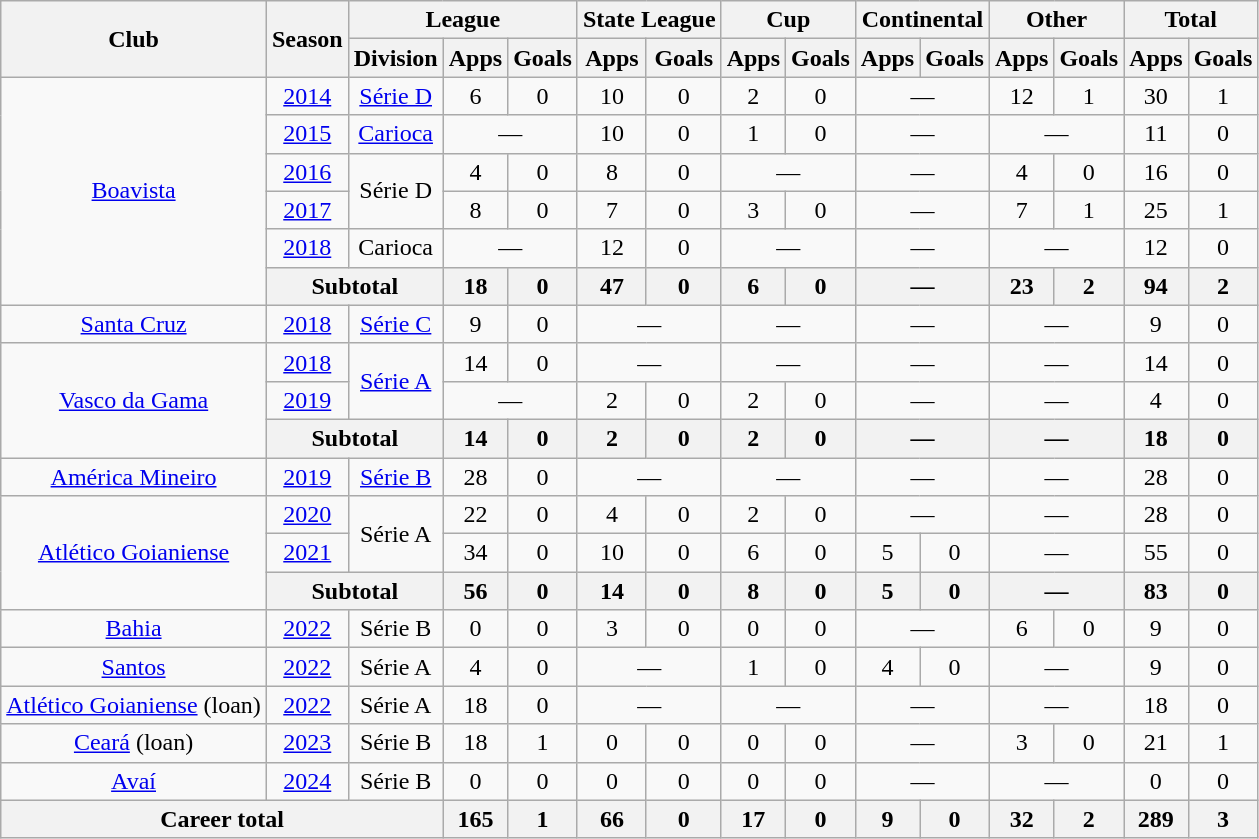<table class="wikitable" style="text-align: center;">
<tr>
<th rowspan="2">Club</th>
<th rowspan="2">Season</th>
<th colspan="3">League</th>
<th colspan="2">State League</th>
<th colspan="2">Cup</th>
<th colspan="2">Continental</th>
<th colspan="2">Other</th>
<th colspan="2">Total</th>
</tr>
<tr>
<th>Division</th>
<th>Apps</th>
<th>Goals</th>
<th>Apps</th>
<th>Goals</th>
<th>Apps</th>
<th>Goals</th>
<th>Apps</th>
<th>Goals</th>
<th>Apps</th>
<th>Goals</th>
<th>Apps</th>
<th>Goals</th>
</tr>
<tr>
<td rowspan=6 align="center"><a href='#'>Boavista</a></td>
<td><a href='#'>2014</a></td>
<td><a href='#'>Série D</a></td>
<td>6</td>
<td>0</td>
<td>10</td>
<td>0</td>
<td>2</td>
<td>0</td>
<td colspan="2">—</td>
<td>12</td>
<td>1</td>
<td>30</td>
<td>1</td>
</tr>
<tr>
<td><a href='#'>2015</a></td>
<td><a href='#'>Carioca</a></td>
<td colspan="2">—</td>
<td>10</td>
<td>0</td>
<td>1</td>
<td>0</td>
<td colspan="2">—</td>
<td colspan="2">—</td>
<td>11</td>
<td>0</td>
</tr>
<tr>
<td><a href='#'>2016</a></td>
<td rowspan=2>Série D</td>
<td>4</td>
<td>0</td>
<td>8</td>
<td>0</td>
<td colspan="2">—</td>
<td colspan="2">—</td>
<td>4</td>
<td>0</td>
<td>16</td>
<td>0</td>
</tr>
<tr>
<td><a href='#'>2017</a></td>
<td>8</td>
<td>0</td>
<td>7</td>
<td>0</td>
<td>3</td>
<td>0</td>
<td colspan="2">—</td>
<td>7</td>
<td>1</td>
<td>25</td>
<td>1</td>
</tr>
<tr>
<td><a href='#'>2018</a></td>
<td>Carioca</td>
<td colspan="2">—</td>
<td>12</td>
<td>0</td>
<td colspan="2">—</td>
<td colspan="2">—</td>
<td colspan="2">—</td>
<td>12</td>
<td>0</td>
</tr>
<tr>
<th colspan="2">Subtotal</th>
<th>18</th>
<th>0</th>
<th>47</th>
<th>0</th>
<th>6</th>
<th>0</th>
<th colspan="2">—</th>
<th>23</th>
<th>2</th>
<th>94</th>
<th>2</th>
</tr>
<tr>
<td align="center"><a href='#'>Santa Cruz</a></td>
<td><a href='#'>2018</a></td>
<td><a href='#'>Série C</a></td>
<td>9</td>
<td>0</td>
<td colspan="2">—</td>
<td colspan="2">—</td>
<td colspan="2">—</td>
<td colspan="2">—</td>
<td>9</td>
<td>0</td>
</tr>
<tr>
<td rowspan=3 align="center"><a href='#'>Vasco da Gama</a></td>
<td><a href='#'>2018</a></td>
<td rowspan=2><a href='#'>Série A</a></td>
<td>14</td>
<td>0</td>
<td colspan="2">—</td>
<td colspan="2">—</td>
<td colspan="2">—</td>
<td colspan="2">—</td>
<td>14</td>
<td>0</td>
</tr>
<tr>
<td><a href='#'>2019</a></td>
<td colspan="2">—</td>
<td>2</td>
<td>0</td>
<td>2</td>
<td>0</td>
<td colspan="2">—</td>
<td colspan="2">—</td>
<td>4</td>
<td>0</td>
</tr>
<tr>
<th colspan="2">Subtotal</th>
<th>14</th>
<th>0</th>
<th>2</th>
<th>0</th>
<th>2</th>
<th>0</th>
<th colspan="2">—</th>
<th colspan="2">—</th>
<th>18</th>
<th>0</th>
</tr>
<tr>
<td align="center"><a href='#'>América Mineiro</a></td>
<td><a href='#'>2019</a></td>
<td><a href='#'>Série B</a></td>
<td>28</td>
<td>0</td>
<td colspan="2">—</td>
<td colspan="2">—</td>
<td colspan="2">—</td>
<td colspan="2">—</td>
<td>28</td>
<td>0</td>
</tr>
<tr>
<td rowspan=3 align="center"><a href='#'>Atlético Goianiense</a></td>
<td><a href='#'>2020</a></td>
<td rowspan=2>Série A</td>
<td>22</td>
<td>0</td>
<td>4</td>
<td>0</td>
<td>2</td>
<td>0</td>
<td colspan="2">—</td>
<td colspan="2">—</td>
<td>28</td>
<td>0</td>
</tr>
<tr>
<td><a href='#'>2021</a></td>
<td>34</td>
<td>0</td>
<td>10</td>
<td>0</td>
<td>6</td>
<td>0</td>
<td>5</td>
<td>0</td>
<td colspan="2">—</td>
<td>55</td>
<td>0</td>
</tr>
<tr>
<th colspan="2">Subtotal</th>
<th>56</th>
<th>0</th>
<th>14</th>
<th>0</th>
<th>8</th>
<th>0</th>
<th>5</th>
<th>0</th>
<th colspan="2">—</th>
<th>83</th>
<th>0</th>
</tr>
<tr>
<td align="center"><a href='#'>Bahia</a></td>
<td><a href='#'>2022</a></td>
<td>Série B</td>
<td>0</td>
<td>0</td>
<td>3</td>
<td>0</td>
<td>0</td>
<td>0</td>
<td colspan="2">—</td>
<td>6</td>
<td>0</td>
<td>9</td>
<td>0</td>
</tr>
<tr>
<td align="center"><a href='#'>Santos</a></td>
<td><a href='#'>2022</a></td>
<td>Série A</td>
<td>4</td>
<td>0</td>
<td colspan="2">—</td>
<td>1</td>
<td>0</td>
<td>4</td>
<td>0</td>
<td colspan="2">—</td>
<td>9</td>
<td>0</td>
</tr>
<tr>
<td align="center"><a href='#'>Atlético Goianiense</a> (loan)</td>
<td><a href='#'>2022</a></td>
<td>Série A</td>
<td>18</td>
<td>0</td>
<td colspan="2">—</td>
<td colspan="2">—</td>
<td colspan="2">—</td>
<td colspan="2">—</td>
<td>18</td>
<td>0</td>
</tr>
<tr>
<td align="center"><a href='#'>Ceará</a> (loan)</td>
<td><a href='#'>2023</a></td>
<td>Série B</td>
<td>18</td>
<td>1</td>
<td>0</td>
<td>0</td>
<td>0</td>
<td>0</td>
<td colspan="2">—</td>
<td>3</td>
<td>0</td>
<td>21</td>
<td>1</td>
</tr>
<tr>
<td align="center"><a href='#'>Avaí</a></td>
<td><a href='#'>2024</a></td>
<td>Série B</td>
<td>0</td>
<td>0</td>
<td>0</td>
<td>0</td>
<td>0</td>
<td>0</td>
<td colspan="2">—</td>
<td colspan="2">—</td>
<td>0</td>
<td>0</td>
</tr>
<tr>
<th colspan="3"><strong>Career total</strong></th>
<th>165</th>
<th>1</th>
<th>66</th>
<th>0</th>
<th>17</th>
<th>0</th>
<th>9</th>
<th>0</th>
<th>32</th>
<th>2</th>
<th>289</th>
<th>3</th>
</tr>
</table>
